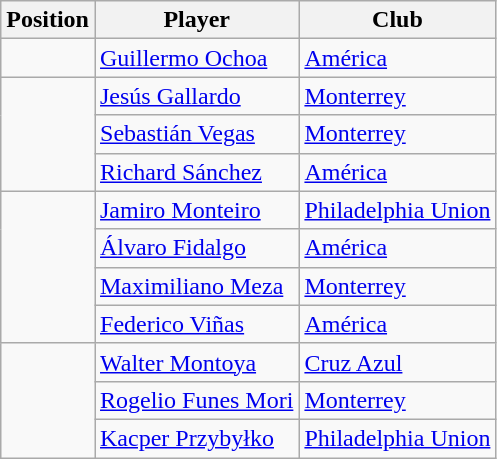<table class="wikitable">
<tr>
<th>Position</th>
<th>Player</th>
<th>Club</th>
</tr>
<tr>
<td align=center></td>
<td> <a href='#'>Guillermo Ochoa</a></td>
<td> <a href='#'>América</a></td>
</tr>
<tr>
<td align=center rowspan=3></td>
<td> <a href='#'>Jesús Gallardo</a></td>
<td> <a href='#'>Monterrey</a></td>
</tr>
<tr>
<td> <a href='#'>Sebastián Vegas</a></td>
<td> <a href='#'>Monterrey</a></td>
</tr>
<tr>
<td> <a href='#'>Richard Sánchez</a></td>
<td> <a href='#'>América</a></td>
</tr>
<tr>
<td align=center rowspan=4></td>
<td> <a href='#'>Jamiro Monteiro</a></td>
<td> <a href='#'>Philadelphia Union</a></td>
</tr>
<tr>
<td> <a href='#'>Álvaro Fidalgo</a></td>
<td> <a href='#'>América</a></td>
</tr>
<tr>
<td> <a href='#'>Maximiliano Meza</a></td>
<td> <a href='#'>Monterrey</a></td>
</tr>
<tr>
<td> <a href='#'>Federico Viñas</a></td>
<td> <a href='#'>América</a></td>
</tr>
<tr>
<td align=center rowspan=3></td>
<td> <a href='#'>Walter Montoya</a></td>
<td> <a href='#'>Cruz Azul</a></td>
</tr>
<tr>
<td> <a href='#'>Rogelio Funes Mori</a></td>
<td> <a href='#'>Monterrey</a></td>
</tr>
<tr>
<td> <a href='#'>Kacper Przybyłko</a></td>
<td> <a href='#'>Philadelphia Union</a></td>
</tr>
</table>
